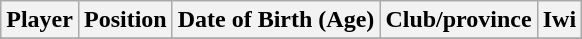<table class="wikitable">
<tr>
<th>Player</th>
<th>Position</th>
<th>Date of Birth (Age)</th>
<th>Club/province</th>
<th>Iwi</th>
</tr>
<tr>
</tr>
</table>
